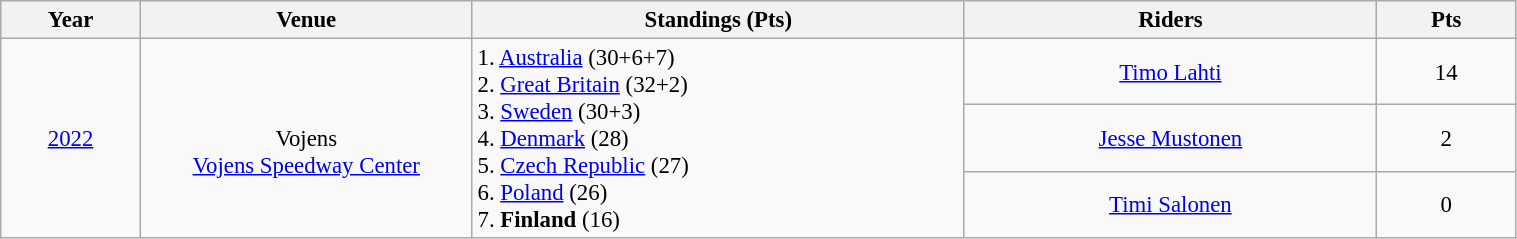<table class="wikitable"   style="font-size: 95%; width: 80%; text-align: center;">
<tr>
<th width=80>Year</th>
<th width=200>Venue</th>
<th width=300>Standings (Pts)</th>
<th width=250>Riders</th>
<th width=80>Pts</th>
</tr>
<tr>
<td rowspan="5"><a href='#'>2022</a></td>
<td rowspan="5"><br>Vojens<br><a href='#'>Vojens Speedway Center</a></td>
<td rowspan="5" style="text-align: left;">1.  <a href='#'>Australia</a> (30+6+7)<br> 2.  <a href='#'>Great Britain</a> (32+2)<br>3.  <a href='#'>Sweden</a> (30+3)<br>4.  <a href='#'>Denmark</a> (28)<br>5.  <a href='#'>Czech Republic</a> (27)<br>6.  <a href='#'>Poland</a> (26)<br>7.  <strong>Finland</strong> (16)</td>
<td><a href='#'>Timo Lahti</a></td>
<td>14</td>
</tr>
<tr>
<td><a href='#'>Jesse Mustonen</a></td>
<td>2</td>
</tr>
<tr>
<td><a href='#'>Timi Salonen</a></td>
<td>0</td>
</tr>
</table>
